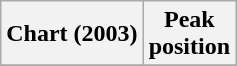<table class="wikitable">
<tr>
<th>Chart (2003)</th>
<th>Peak<br>position</th>
</tr>
<tr>
</tr>
</table>
